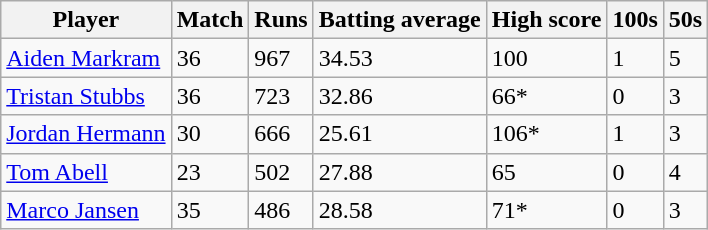<table class="wikitable">
<tr>
<th>Player</th>
<th>Match</th>
<th>Runs</th>
<th>Batting average</th>
<th>High score</th>
<th>100s</th>
<th>50s</th>
</tr>
<tr>
<td><a href='#'>Aiden Markram</a></td>
<td>36</td>
<td>967</td>
<td>34.53</td>
<td>100</td>
<td>1</td>
<td>5</td>
</tr>
<tr>
<td><a href='#'>Tristan Stubbs</a></td>
<td>36</td>
<td>723</td>
<td>32.86</td>
<td>66*</td>
<td>0</td>
<td>3</td>
</tr>
<tr>
<td><a href='#'>Jordan Hermann</a></td>
<td>30</td>
<td>666</td>
<td>25.61</td>
<td>106*</td>
<td>1</td>
<td>3</td>
</tr>
<tr>
<td><a href='#'>Tom Abell</a></td>
<td>23</td>
<td>502</td>
<td>27.88</td>
<td>65</td>
<td>0</td>
<td>4</td>
</tr>
<tr>
<td><a href='#'>Marco Jansen</a></td>
<td>35</td>
<td>486</td>
<td>28.58</td>
<td>71*</td>
<td>0</td>
<td>3</td>
</tr>
</table>
